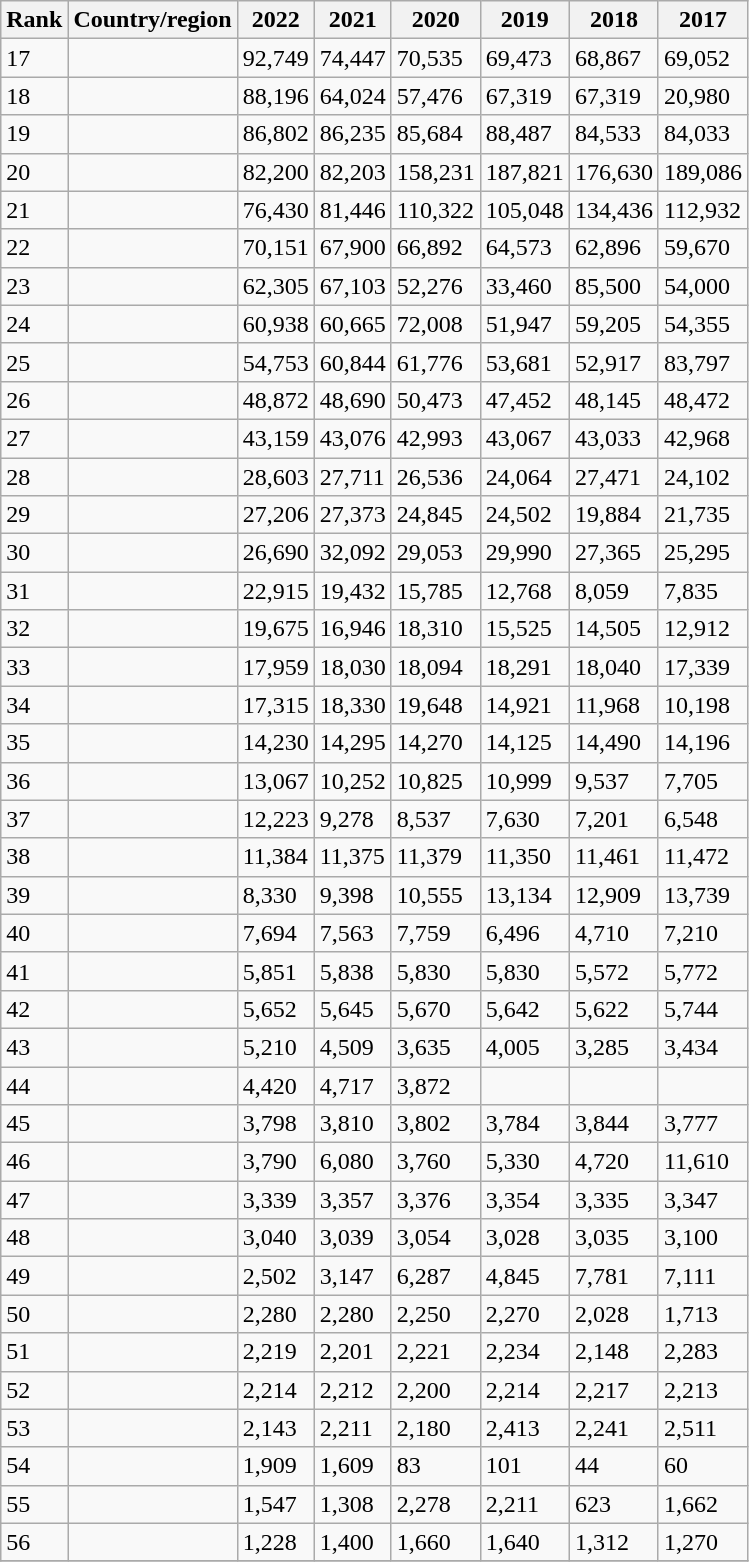<table class="wikitable sortable">
<tr>
<th>Rank</th>
<th>Country/region</th>
<th>2022</th>
<th>2021</th>
<th>2020</th>
<th>2019</th>
<th>2018</th>
<th>2017</th>
</tr>
<tr>
<td>17</td>
<td></td>
<td align="left">92,749</td>
<td align="left">74,447</td>
<td align="left">70,535</td>
<td align="left">69,473</td>
<td align="left">68,867</td>
<td align="left">69,052</td>
</tr>
<tr>
<td>18</td>
<td></td>
<td align="left">88,196</td>
<td align="left">64,024</td>
<td align="left">57,476</td>
<td align="left">67,319</td>
<td align="left">67,319</td>
<td align="left">20,980</td>
</tr>
<tr>
<td>19</td>
<td></td>
<td align="left">86,802</td>
<td align="left">86,235</td>
<td align="left">85,684</td>
<td align="left">88,487</td>
<td align="left">84,533</td>
<td align="left">84,033</td>
</tr>
<tr>
<td>20</td>
<td></td>
<td align="left">82,200</td>
<td align="left">82,203</td>
<td align="left">158,231</td>
<td align="left">187,821</td>
<td align="left">176,630</td>
<td align="left">189,086</td>
</tr>
<tr>
<td>21</td>
<td></td>
<td align="left">76,430</td>
<td align="left">81,446</td>
<td align="left">110,322</td>
<td align="left">105,048</td>
<td align="left">134,436</td>
<td align="left">112,932</td>
</tr>
<tr>
<td>22</td>
<td></td>
<td align="left">70,151</td>
<td align="left">67,900</td>
<td align="left">66,892</td>
<td align="left">64,573</td>
<td align="left">62,896</td>
<td align="left">59,670</td>
</tr>
<tr>
<td>23</td>
<td></td>
<td align="left">62,305</td>
<td align="left">67,103</td>
<td align="left">52,276</td>
<td align="left">33,460</td>
<td align="left">85,500</td>
<td align="left">54,000</td>
</tr>
<tr>
<td>24</td>
<td></td>
<td align="left">60,938</td>
<td align="left">60,665</td>
<td align="left">72,008</td>
<td align="left">51,947</td>
<td align="left">59,205</td>
<td align="left">54,355</td>
</tr>
<tr>
<td>25</td>
<td></td>
<td align="left">54,753</td>
<td align="left">60,844</td>
<td align="left">61,776</td>
<td align="left">53,681</td>
<td align="left">52,917</td>
<td align="left">83,797</td>
</tr>
<tr>
<td>26</td>
<td></td>
<td align="left">48,872</td>
<td align="left">48,690</td>
<td align="left">50,473</td>
<td align="left">47,452</td>
<td align="left">48,145</td>
<td align="left">48,472</td>
</tr>
<tr>
<td>27</td>
<td></td>
<td align="left">43,159</td>
<td align="left">43,076</td>
<td align="left">42,993</td>
<td align="left">43,067</td>
<td align="left">43,033</td>
<td align="left">42,968</td>
</tr>
<tr>
<td>28</td>
<td></td>
<td align="left">28,603</td>
<td align="left">27,711</td>
<td align="left">26,536</td>
<td align="left">24,064</td>
<td align="left">27,471</td>
<td align="left">24,102</td>
</tr>
<tr>
<td>29</td>
<td></td>
<td align="left">27,206</td>
<td align="left">27,373</td>
<td align="left">24,845</td>
<td align="left">24,502</td>
<td align="left">19,884</td>
<td align="left">21,735</td>
</tr>
<tr>
<td>30</td>
<td></td>
<td align="left">26,690</td>
<td align="left">32,092</td>
<td align="left">29,053</td>
<td align="left">29,990</td>
<td align="left">27,365</td>
<td align="left">25,295</td>
</tr>
<tr>
<td>31</td>
<td></td>
<td align="left">22,915</td>
<td align="left">19,432</td>
<td align="left">15,785</td>
<td align="left">12,768</td>
<td align="left">8,059</td>
<td align="left">7,835</td>
</tr>
<tr>
<td>32</td>
<td></td>
<td align="left">19,675</td>
<td align="left">16,946</td>
<td align="left">18,310</td>
<td align="left">15,525</td>
<td align="left">14,505</td>
<td align="left">12,912</td>
</tr>
<tr>
<td>33</td>
<td></td>
<td align="left">17,959</td>
<td align="left">18,030</td>
<td align="left">18,094</td>
<td align="left">18,291</td>
<td align="left">18,040</td>
<td align="left">17,339</td>
</tr>
<tr>
<td>34</td>
<td></td>
<td align="left">17,315</td>
<td align="left">18,330</td>
<td align="left">19,648</td>
<td align="left">14,921</td>
<td align="left">11,968</td>
<td align="left">10,198</td>
</tr>
<tr>
<td>35</td>
<td></td>
<td align="left">14,230</td>
<td align="left">14,295</td>
<td align="left">14,270</td>
<td align="left">14,125</td>
<td align="left">14,490</td>
<td align="left">14,196</td>
</tr>
<tr>
<td>36</td>
<td></td>
<td align="left">13,067</td>
<td align="left">10,252</td>
<td align="left">10,825</td>
<td align="left">10,999</td>
<td align="left">9,537</td>
<td align="left">7,705</td>
</tr>
<tr>
<td>37</td>
<td></td>
<td align="left">12,223</td>
<td align="left">9,278</td>
<td align="left">8,537</td>
<td align="left">7,630</td>
<td align="left">7,201</td>
<td align="left">6,548</td>
</tr>
<tr>
<td>38</td>
<td></td>
<td align="left">11,384</td>
<td align="left">11,375</td>
<td align="left">11,379</td>
<td align="left">11,350</td>
<td align="left">11,461</td>
<td align="left">11,472</td>
</tr>
<tr>
<td>39</td>
<td></td>
<td align="left">8,330</td>
<td align="left">9,398</td>
<td align="left">10,555</td>
<td align="left">13,134</td>
<td align="left">12,909</td>
<td align="left">13,739</td>
</tr>
<tr>
<td>40</td>
<td><em></em></td>
<td align="left">7,694</td>
<td align="left">7,563</td>
<td align="left">7,759</td>
<td align="left">6,496</td>
<td align="left">4,710</td>
<td align="left">7,210</td>
</tr>
<tr>
<td>41</td>
<td></td>
<td align="left">5,851</td>
<td align="left">5,838</td>
<td align="left">5,830</td>
<td align="left">5,830</td>
<td align="left">5,572</td>
<td align="left">5,772</td>
</tr>
<tr>
<td>42</td>
<td></td>
<td align="left">5,652</td>
<td align="left">5,645</td>
<td align="left">5,670</td>
<td align="left">5,642</td>
<td align="left">5,622</td>
<td align="left">5,744</td>
</tr>
<tr>
<td>43</td>
<td></td>
<td align="left">5,210</td>
<td align="left">4,509</td>
<td align="left">3,635</td>
<td align="left">4,005</td>
<td align="left">3,285</td>
<td align="left">3,434</td>
</tr>
<tr>
<td>44</td>
<td></td>
<td align="left">4,420</td>
<td align="left">4,717</td>
<td align="left">3,872</td>
<td align="left"></td>
<td align="left"></td>
<td align="left"></td>
</tr>
<tr>
<td>45</td>
<td></td>
<td align="left">3,798</td>
<td align="left">3,810</td>
<td align="left">3,802</td>
<td align="left">3,784</td>
<td align="left">3,844</td>
<td align="left">3,777</td>
</tr>
<tr>
<td>46</td>
<td></td>
<td align="left">3,790</td>
<td align="left">6,080</td>
<td align="left">3,760</td>
<td align="left">5,330</td>
<td align="left">4,720</td>
<td align="left">11,610</td>
</tr>
<tr>
<td>47</td>
<td></td>
<td align="left">3,339</td>
<td align="left">3,357</td>
<td align="left">3,376</td>
<td align="left">3,354</td>
<td align="left">3,335</td>
<td align="left">3,347</td>
</tr>
<tr>
<td>48</td>
<td></td>
<td align="left">3,040</td>
<td align="left">3,039</td>
<td align="left">3,054</td>
<td align="left">3,028</td>
<td align="left">3,035</td>
<td align="left">3,100</td>
</tr>
<tr>
<td>49</td>
<td></td>
<td align="left">2,502</td>
<td align="left">3,147</td>
<td align="left">6,287</td>
<td align="left">4,845</td>
<td align="left">7,781</td>
<td align="left">7,111</td>
</tr>
<tr>
<td>50</td>
<td></td>
<td align="left">2,280</td>
<td align="left">2,280</td>
<td align="left">2,250</td>
<td align="left">2,270</td>
<td align="left">2,028</td>
<td align="left">1,713</td>
</tr>
<tr>
<td>51</td>
<td></td>
<td align="left">2,219</td>
<td align="left">2,201</td>
<td align="left">2,221</td>
<td align="left">2,234</td>
<td align="left">2,148</td>
<td align="left">2,283</td>
</tr>
<tr>
<td>52</td>
<td></td>
<td align="left">2,214</td>
<td align="left">2,212</td>
<td align="left">2,200</td>
<td align="left">2,214</td>
<td align="left">2,217</td>
<td align="left">2,213</td>
</tr>
<tr>
<td>53</td>
<td></td>
<td align="left">2,143</td>
<td align="left">2,211</td>
<td align="left">2,180</td>
<td align="left">2,413</td>
<td align="left">2,241</td>
<td align="left">2,511</td>
</tr>
<tr>
<td>54</td>
<td></td>
<td align="left">1,909</td>
<td align="left">1,609</td>
<td align="left">83</td>
<td align="left">101</td>
<td align="left">44</td>
<td align="left">60</td>
</tr>
<tr>
<td>55</td>
<td></td>
<td align="left">1,547</td>
<td align="left">1,308</td>
<td align="left">2,278</td>
<td align="left">2,211</td>
<td align="left">623</td>
<td align="left">1,662</td>
</tr>
<tr>
<td>56</td>
<td></td>
<td align="left">1,228</td>
<td align="left">1,400</td>
<td align="left">1,660</td>
<td align="left">1,640</td>
<td align="left">1,312</td>
<td align="left">1,270</td>
</tr>
<tr>
</tr>
</table>
